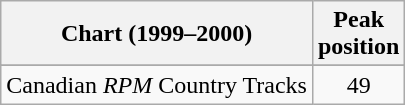<table class="wikitable sortable">
<tr>
<th align="left">Chart (1999–2000)</th>
<th align="center">Peak<br>position</th>
</tr>
<tr>
</tr>
<tr>
<td align="left">Canadian <em>RPM</em> Country Tracks</td>
<td align="center">49</td>
</tr>
</table>
